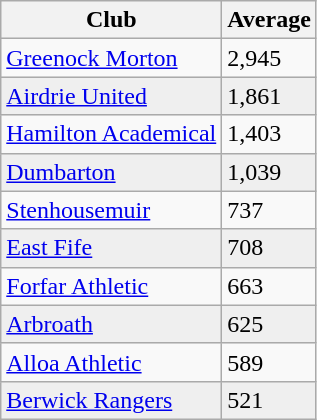<table class="wikitable">
<tr>
<th>Club</th>
<th>Average</th>
</tr>
<tr>
<td><a href='#'>Greenock Morton</a></td>
<td>2,945</td>
</tr>
<tr bgcolor="#EFEFEF">
<td><a href='#'>Airdrie United</a></td>
<td>1,861</td>
</tr>
<tr>
<td><a href='#'>Hamilton Academical</a></td>
<td>1,403</td>
</tr>
<tr bgcolor="#EFEFEF">
<td><a href='#'>Dumbarton</a></td>
<td>1,039</td>
</tr>
<tr>
<td><a href='#'>Stenhousemuir</a></td>
<td>737</td>
</tr>
<tr bgcolor="#EFEFEF">
<td><a href='#'>East Fife</a></td>
<td>708</td>
</tr>
<tr>
<td><a href='#'>Forfar Athletic</a></td>
<td>663</td>
</tr>
<tr bgcolor="#EFEFEF">
<td><a href='#'>Arbroath</a></td>
<td>625</td>
</tr>
<tr>
<td><a href='#'>Alloa Athletic</a></td>
<td>589</td>
</tr>
<tr bgcolor="#EFEFEF">
<td><a href='#'>Berwick Rangers</a></td>
<td>521</td>
</tr>
</table>
